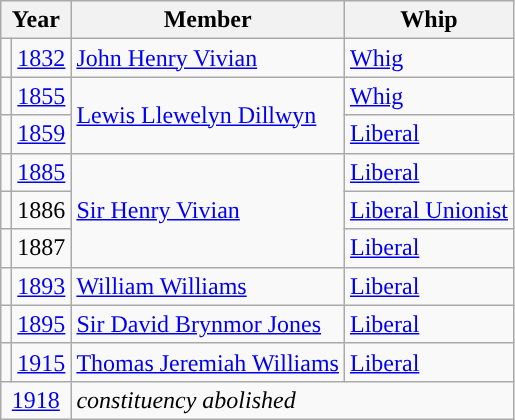<table class="wikitable">
<tr>
<th colspan="2">Year</th>
<th>Member</th>
<th>Whip</th>
</tr>
<tr>
<td style="color:inherit;background-color: "></td>
<td><a href='#'>1832</a></td>
<td><a href='#'>John Henry Vivian</a></td>
<td><a href='#'>Whig</a></td>
</tr>
<tr>
<td style="color:inherit;background-color: "></td>
<td><a href='#'>1855</a></td>
<td rowspan="2"><a href='#'>Lewis Llewelyn Dillwyn</a></td>
<td><a href='#'>Whig</a></td>
</tr>
<tr>
<td style="color:inherit;background-color: "></td>
<td><a href='#'>1859</a></td>
<td><a href='#'>Liberal</a></td>
</tr>
<tr>
<td style="color:inherit;background-color: "></td>
<td><a href='#'>1885</a></td>
<td rowspan=3><a href='#'>Sir Henry Vivian</a></td>
<td><a href='#'>Liberal</a></td>
</tr>
<tr>
<td style="color:inherit;background-color: "></td>
<td>1886</td>
<td><a href='#'>Liberal Unionist</a></td>
</tr>
<tr>
<td style="color:inherit;background-color: "></td>
<td>1887</td>
<td><a href='#'>Liberal</a></td>
</tr>
<tr>
<td style="color:inherit;background-color: "></td>
<td><a href='#'>1893</a></td>
<td><a href='#'>William Williams</a></td>
<td><a href='#'>Liberal</a></td>
</tr>
<tr>
<td style="color:inherit;background-color: "></td>
<td><a href='#'>1895</a></td>
<td><a href='#'>Sir David Brynmor Jones</a></td>
<td><a href='#'>Liberal</a></td>
</tr>
<tr>
<td style="color:inherit;background-color: "></td>
<td><a href='#'>1915</a></td>
<td><a href='#'>Thomas Jeremiah Williams</a></td>
<td><a href='#'>Liberal</a></td>
</tr>
<tr>
<td colspan="2" align="center"><a href='#'>1918</a></td>
<td colspan="2"><em>constituency abolished</em></td>
</tr>
</table>
